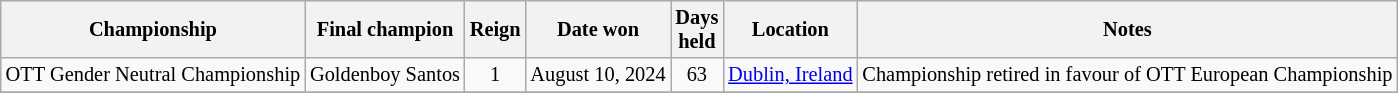<table class="wikitable" style="font-size: 85%;">
<tr>
<th>Championship</th>
<th>Final champion</th>
<th>Reign</th>
<th>Date won</th>
<th>Days<br>held</th>
<th>Location</th>
<th>Notes</th>
</tr>
<tr>
<td align="center">OTT Gender Neutral Championship</td>
<td align="center">Goldenboy Santos</td>
<td align="center">1</td>
<td align="center">August 10, 2024</td>
<td align="center">63</td>
<td align="center"><a href='#'>Dublin, Ireland</a></td>
<td align="left">Championship retired in favour of OTT European Championship</td>
</tr>
<tr>
</tr>
</table>
